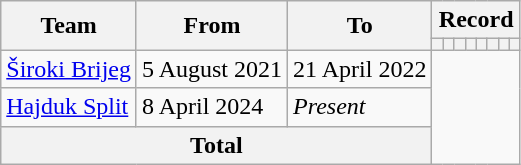<table class="wikitable" style="text-align: center">
<tr>
<th rowspan="2">Team</th>
<th rowspan="2">From</th>
<th rowspan="2">To</th>
<th colspan="8">Record</th>
</tr>
<tr>
<th></th>
<th></th>
<th></th>
<th></th>
<th></th>
<th></th>
<th></th>
<th></th>
</tr>
<tr>
<td align="left"><a href='#'>Široki Brijeg</a></td>
<td align="left">5 August 2021</td>
<td align="left">21 April 2022<br></td>
</tr>
<tr>
<td align="left"><a href='#'>Hajduk Split</a></td>
<td align="left">8 April 2024</td>
<td align="left"><em>Present</em><br></td>
</tr>
<tr>
<th colspan="3">Total<br></th>
</tr>
</table>
